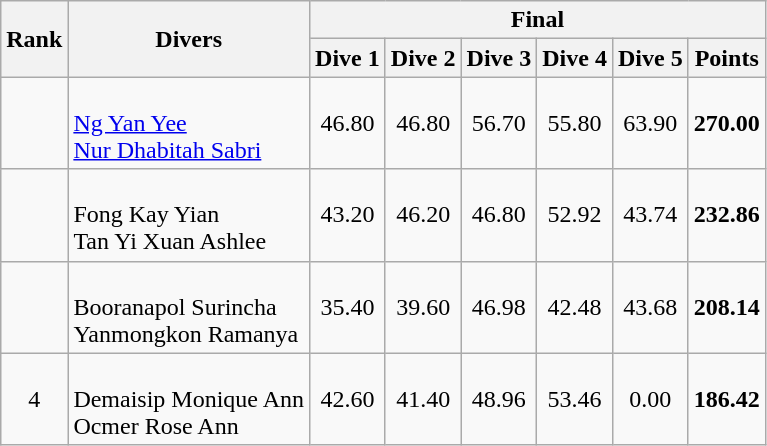<table class="wikitable sortable"  style="text-align:center">
<tr>
<th rowspan="2" data-sort-type=number>Rank</th>
<th rowspan="2">Divers</th>
<th colspan="7">Final</th>
</tr>
<tr>
<th>Dive 1</th>
<th>Dive 2</th>
<th>Dive 3</th>
<th>Dive 4</th>
<th>Dive 5</th>
<th>Points</th>
</tr>
<tr>
<td></td>
<td align="left"><br><a href='#'>Ng Yan Yee</a><br><a href='#'>Nur Dhabitah Sabri</a></td>
<td>46.80</td>
<td>46.80</td>
<td>56.70</td>
<td>55.80</td>
<td>63.90</td>
<td><strong>270.00</strong></td>
</tr>
<tr>
<td></td>
<td align="left"><br>Fong Kay Yian<br>Tan Yi Xuan Ashlee</td>
<td>43.20</td>
<td>46.20</td>
<td>46.80</td>
<td>52.92</td>
<td>43.74</td>
<td><strong>232.86</strong></td>
</tr>
<tr>
<td></td>
<td align="left"><br>Booranapol Surincha<br>Yanmongkon Ramanya</td>
<td>35.40</td>
<td>39.60</td>
<td>46.98</td>
<td>42.48</td>
<td>43.68</td>
<td><strong>208.14</strong></td>
</tr>
<tr>
<td>4</td>
<td align="left"><br>Demaisip Monique Ann<br>Ocmer Rose Ann</td>
<td>42.60</td>
<td>41.40</td>
<td>48.96</td>
<td>53.46</td>
<td>0.00</td>
<td><strong>186.42</strong></td>
</tr>
</table>
